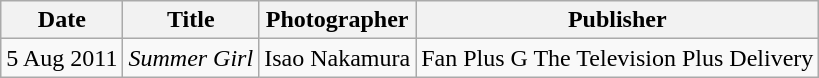<table class="wikitable">
<tr>
<th>Date</th>
<th>Title</th>
<th>Photographer</th>
<th>Publisher</th>
</tr>
<tr>
<td>5 Aug 2011</td>
<td><em>Summer Girl</em></td>
<td>Isao Nakamura</td>
<td>Fan Plus G The Television Plus Delivery</td>
</tr>
</table>
